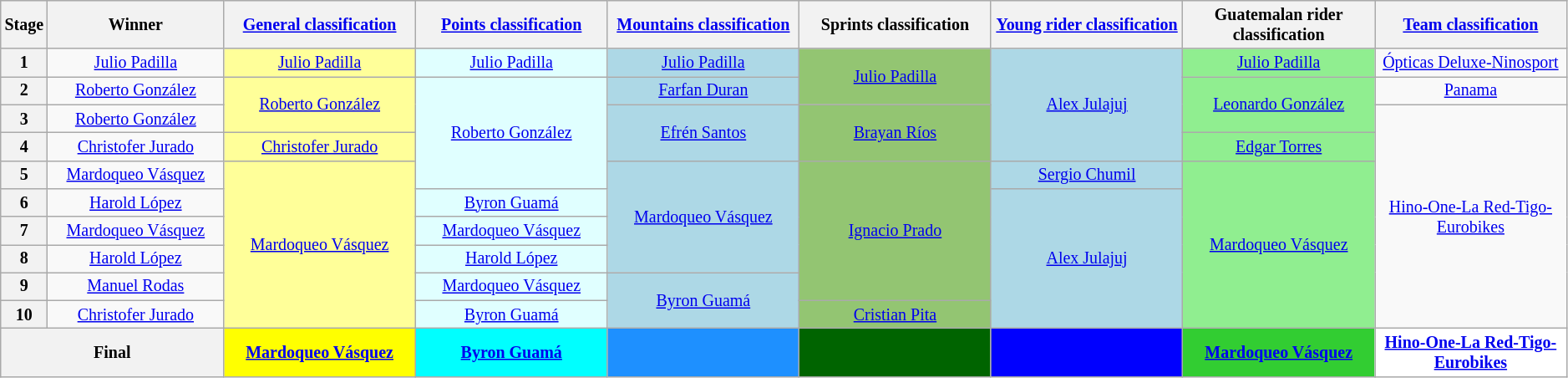<table class="wikitable" style="text-align: center; font-size:smaller;">
<tr style="background:#efefef;">
<th width="1%">Stage</th>
<th width="11.5%">Winner</th>
<th style="width:12.5%;"><a href='#'>General classification</a><br></th>
<th style="width:12.5%;"><a href='#'>Points classification</a><br></th>
<th style="width:12.5%;"><a href='#'>Mountains classification</a><br></th>
<th style="width:12.5%;">Sprints classification<br></th>
<th style="width:12.5%;"><a href='#'>Young rider classification</a><br></th>
<th style="width:12.5%;">Guatemalan rider classification<br></th>
<th style="width:12.5%;"><a href='#'>Team classification</a></th>
</tr>
<tr>
<th>1</th>
<td><a href='#'>Julio Padilla</a></td>
<td style="background:#FFFF99;"><a href='#'>Julio Padilla</a></td>
<td style="background:lightcyan;"><a href='#'>Julio Padilla</a></td>
<td style="background:#ADD8E6;"><a href='#'>Julio Padilla</a></td>
<td style="background:#93C572;" rowspan="2"><a href='#'>Julio Padilla</a></td>
<td style="background:lightblue;" rowspan="4"><a href='#'>Alex Julajuj</a></td>
<td style="background:lightgreen;"><a href='#'>Julio Padilla</a></td>
<td><a href='#'>Ópticas Deluxe-Ninosport</a></td>
</tr>
<tr>
<th>2</th>
<td><a href='#'>Roberto González</a></td>
<td style="background:#FFFF99;" rowspan="2"><a href='#'>Roberto González</a></td>
<td style="background:lightcyan;" rowspan="4"><a href='#'>Roberto González</a></td>
<td style="background:#ADD8E6;"><a href='#'>Farfan Duran</a></td>
<td style="background:lightgreen;" rowspan="2"><a href='#'>Leonardo González</a></td>
<td><a href='#'>Panama</a></td>
</tr>
<tr>
<th>3</th>
<td><a href='#'>Roberto González</a></td>
<td style="background:#ADD8E6;" rowspan="2"><a href='#'>Efrén Santos</a></td>
<td style="background:#93C572;" rowspan="2"><a href='#'>Brayan Ríos</a></td>
<td rowspan="8"><a href='#'>Hino-One-La Red-Tigo-Eurobikes</a></td>
</tr>
<tr>
<th>4</th>
<td><a href='#'>Christofer Jurado</a></td>
<td style="background:#FFFF99;"><a href='#'>Christofer Jurado</a></td>
<td style="background:lightgreen;"><a href='#'>Edgar Torres</a></td>
</tr>
<tr>
<th>5</th>
<td><a href='#'>Mardoqueo Vásquez</a></td>
<td style="background:#FFFF99;" rowspan="6"><a href='#'>Mardoqueo Vásquez</a></td>
<td style="background:#ADD8E6;" rowspan="4"><a href='#'>Mardoqueo Vásquez</a></td>
<td style="background:#93C572;" rowspan="5"><a href='#'>Ignacio Prado</a></td>
<td style="background:lightblue;"><a href='#'>Sergio Chumil</a></td>
<td style="background:lightgreen;" rowspan="6"><a href='#'>Mardoqueo Vásquez</a></td>
</tr>
<tr>
<th>6</th>
<td><a href='#'>Harold López</a></td>
<td style="background:lightcyan;"><a href='#'>Byron Guamá</a></td>
<td style="background:lightblue;" rowspan="5"><a href='#'>Alex Julajuj</a></td>
</tr>
<tr>
<th>7</th>
<td><a href='#'>Mardoqueo Vásquez</a></td>
<td style="background:lightcyan;"><a href='#'>Mardoqueo Vásquez</a></td>
</tr>
<tr>
<th>8</th>
<td><a href='#'>Harold López</a></td>
<td style="background:lightcyan;"><a href='#'>Harold López</a></td>
</tr>
<tr>
<th>9</th>
<td><a href='#'>Manuel Rodas</a></td>
<td style="background:lightcyan;"><a href='#'>Mardoqueo Vásquez</a></td>
<td style="background:#ADD8E6;" rowspan="2"><a href='#'>Byron Guamá</a></td>
</tr>
<tr>
<th>10</th>
<td><a href='#'>Christofer Jurado</a></td>
<td style="background:lightcyan;"><a href='#'>Byron Guamá</a></td>
<td style="background:#93C572;"><a href='#'>Cristian Pita</a></td>
</tr>
<tr>
<th colspan="2">Final</th>
<th style="background:yellow;"><a href='#'>Mardoqueo Vásquez</a></th>
<th style="background:cyan;"><a href='#'>Byron Guamá</a></th>
<th style="background:dodgerblue;"></th>
<th style="background:darkgreen;"></th>
<th style="background:blue;"></th>
<th style="background:limegreen;"><a href='#'>Mardoqueo Vásquez</a></th>
<th style="background:white;"><a href='#'>Hino-One-La Red-Tigo-Eurobikes</a></th>
</tr>
</table>
